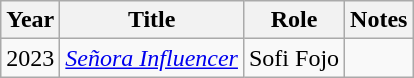<table class="wikitable">
<tr>
<th>Year</th>
<th>Title</th>
<th>Role</th>
<th>Notes</th>
</tr>
<tr>
<td>2023</td>
<td><em><a href='#'>Señora Influencer</a></em></td>
<td>Sofi Fojo</td>
<td></td>
</tr>
</table>
